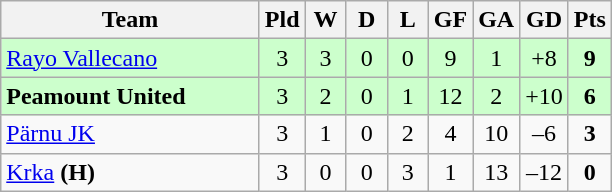<table class="wikitable" style="text-align: center;">
<tr>
<th width=165>Team</th>
<th width=20>Pld</th>
<th width=20>W</th>
<th width=20>D</th>
<th width=20>L</th>
<th width=20>GF</th>
<th width=20>GA</th>
<th width=20>GD</th>
<th width=20>Pts</th>
</tr>
<tr align="center" style="background:#ccffcc;">
<td align="left"> <a href='#'>Rayo Vallecano</a></td>
<td>3</td>
<td>3</td>
<td>0</td>
<td>0</td>
<td>9</td>
<td>1</td>
<td>+8</td>
<td><strong>9</strong></td>
</tr>
<tr align="center" style="background:#ccffcc;">
<td align="left"> <strong>Peamount United</strong></td>
<td>3</td>
<td>2</td>
<td>0</td>
<td>1</td>
<td>12</td>
<td>2</td>
<td>+10</td>
<td><strong>6</strong></td>
</tr>
<tr align="center">
<td align="left"> <a href='#'>Pärnu JK</a></td>
<td>3</td>
<td>1</td>
<td>0</td>
<td>2</td>
<td>4</td>
<td>10</td>
<td>–6</td>
<td><strong>3</strong></td>
</tr>
<tr align="center">
<td align="left"> <a href='#'>Krka</a> <strong>(H)</strong></td>
<td>3</td>
<td>0</td>
<td>0</td>
<td>3</td>
<td>1</td>
<td>13</td>
<td>–12</td>
<td><strong>0</strong></td>
</tr>
</table>
